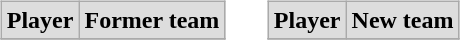<table cellspacing="10">
<tr>
<td valign="top"><br><table class="wikitable">
<tr align="center"  bgcolor="#dddddd">
<td><strong>Player</strong></td>
<td><strong>Former team</strong></td>
</tr>
<tr>
</tr>
</table>
</td>
<td valign="top"><br><table class="wikitable">
<tr align="center"  bgcolor="#dddddd">
<td><strong>Player</strong></td>
<td><strong>New team</strong></td>
</tr>
<tr>
</tr>
</table>
</td>
</tr>
</table>
